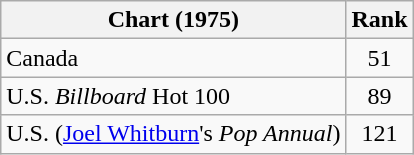<table class="wikitable">
<tr>
<th align="left">Chart (1975)</th>
<th style="text-align:center;">Rank</th>
</tr>
<tr>
<td>Canada</td>
<td style="text-align:center;">51</td>
</tr>
<tr>
<td>U.S. <em>Billboard</em> Hot 100</td>
<td style="text-align:center;">89</td>
</tr>
<tr>
<td>U.S. (<a href='#'>Joel Whitburn</a>'s <em>Pop Annual</em>)</td>
<td style="text-align:center;">121</td>
</tr>
</table>
